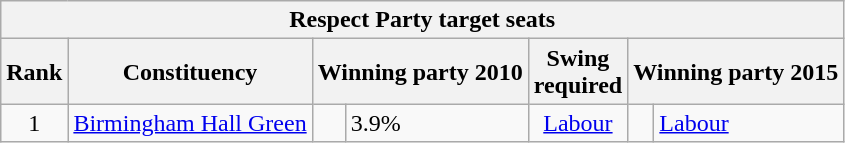<table class="wikitable plainrowheaders sortable" style="text-align:center">
<tr>
<th colspan="7">Respect Party target seats</th>
</tr>
<tr>
<th>Rank</th>
<th>Constituency</th>
<th colspan="2">Winning party 2010</th>
<th>Swing<br>required</th>
<th colspan="2">Winning party 2015</th>
</tr>
<tr>
<td>1</td>
<td><a href='#'>Birmingham Hall Green</a></td>
<td></td>
<td scope="row" style="text-align: left;">3.9%</td>
<td><a href='#'>Labour</a></td>
<td></td>
<td scope="row" style="text-align: left;"><a href='#'>Labour</a></td>
</tr>
</table>
